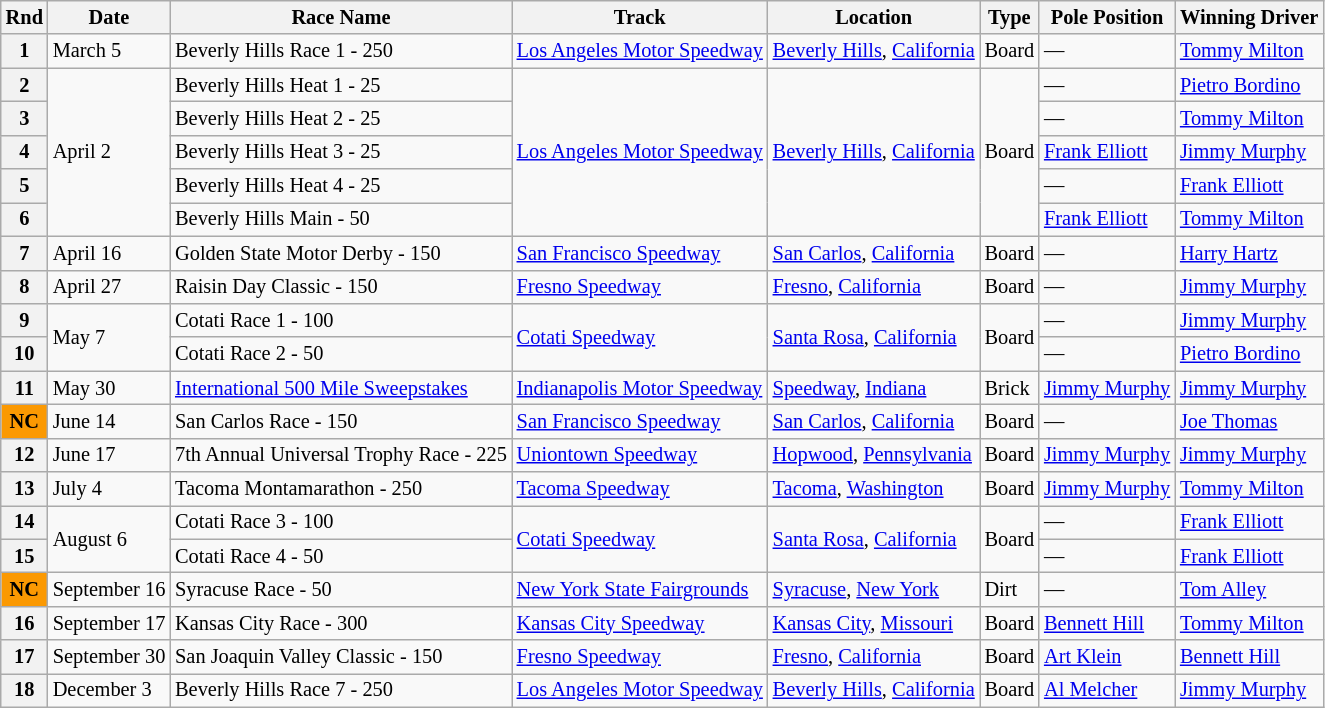<table class="wikitable" style="font-size:85%">
<tr>
<th>Rnd</th>
<th>Date</th>
<th>Race Name</th>
<th>Track</th>
<th>Location</th>
<th>Type</th>
<th>Pole Position</th>
<th>Winning Driver</th>
</tr>
<tr>
<th>1</th>
<td>March 5</td>
<td> Beverly Hills Race 1 - 250</td>
<td><a href='#'>Los Angeles Motor Speedway</a></td>
<td><a href='#'>Beverly Hills</a>, <a href='#'>California</a></td>
<td>Board</td>
<td>—</td>
<td> <a href='#'>Tommy Milton</a></td>
</tr>
<tr>
<th>2</th>
<td rowspan=5>April 2</td>
<td> Beverly Hills Heat 1 - 25</td>
<td rowspan=5><a href='#'>Los Angeles Motor Speedway</a></td>
<td rowspan=5><a href='#'>Beverly Hills</a>, <a href='#'>California</a></td>
<td rowspan=5>Board</td>
<td>—</td>
<td> <a href='#'>Pietro Bordino</a></td>
</tr>
<tr>
<th>3</th>
<td> Beverly Hills Heat 2 - 25</td>
<td>—</td>
<td> <a href='#'>Tommy Milton</a></td>
</tr>
<tr>
<th>4</th>
<td> Beverly Hills Heat 3 - 25</td>
<td> <a href='#'>Frank Elliott</a></td>
<td> <a href='#'>Jimmy Murphy</a></td>
</tr>
<tr>
<th>5</th>
<td> Beverly Hills Heat 4 - 25</td>
<td>—</td>
<td> <a href='#'>Frank Elliott</a></td>
</tr>
<tr>
<th>6</th>
<td> Beverly Hills Main - 50</td>
<td> <a href='#'>Frank Elliott</a></td>
<td> <a href='#'>Tommy Milton</a></td>
</tr>
<tr>
<th>7</th>
<td>April 16</td>
<td> Golden State Motor Derby - 150</td>
<td><a href='#'>San Francisco Speedway</a></td>
<td><a href='#'>San Carlos</a>, <a href='#'>California</a></td>
<td>Board</td>
<td>—</td>
<td> <a href='#'>Harry Hartz</a></td>
</tr>
<tr>
<th>8</th>
<td>April 27</td>
<td> Raisin Day Classic - 150</td>
<td><a href='#'>Fresno Speedway</a></td>
<td><a href='#'>Fresno</a>, <a href='#'>California</a></td>
<td>Board</td>
<td>—</td>
<td> <a href='#'>Jimmy Murphy</a></td>
</tr>
<tr>
<th>9</th>
<td rowspan=2>May 7</td>
<td> Cotati Race 1 - 100</td>
<td rowspan=2><a href='#'>Cotati Speedway</a></td>
<td rowspan=2><a href='#'>Santa Rosa</a>, <a href='#'>California</a></td>
<td rowspan=2>Board</td>
<td>—</td>
<td> <a href='#'>Jimmy Murphy</a></td>
</tr>
<tr>
<th>10</th>
<td> Cotati Race 2 - 50</td>
<td>—</td>
<td> <a href='#'>Pietro Bordino</a></td>
</tr>
<tr>
<th>11</th>
<td>May 30</td>
<td> <a href='#'>International 500 Mile Sweepstakes</a></td>
<td><a href='#'>Indianapolis Motor Speedway</a></td>
<td><a href='#'>Speedway</a>, <a href='#'>Indiana</a></td>
<td>Brick</td>
<td> <a href='#'>Jimmy Murphy</a></td>
<td> <a href='#'>Jimmy Murphy</a></td>
</tr>
<tr>
<th style="background:#fb9902; text-align:center;"><strong>NC</strong></th>
<td>June 14</td>
<td> San Carlos Race - 150</td>
<td><a href='#'>San Francisco Speedway</a></td>
<td><a href='#'>San Carlos</a>, <a href='#'>California</a></td>
<td>Board</td>
<td>—</td>
<td> <a href='#'>Joe Thomas</a></td>
</tr>
<tr>
<th>12</th>
<td>June 17</td>
<td> 7th Annual Universal Trophy Race - 225</td>
<td><a href='#'>Uniontown Speedway</a></td>
<td><a href='#'>Hopwood</a>, <a href='#'>Pennsylvania</a></td>
<td>Board</td>
<td> <a href='#'>Jimmy Murphy</a></td>
<td> <a href='#'>Jimmy Murphy</a></td>
</tr>
<tr>
<th>13</th>
<td>July 4</td>
<td> Tacoma Montamarathon - 250</td>
<td><a href='#'>Tacoma Speedway</a></td>
<td><a href='#'>Tacoma</a>, <a href='#'>Washington</a></td>
<td>Board</td>
<td> <a href='#'>Jimmy Murphy</a></td>
<td> <a href='#'>Tommy Milton</a></td>
</tr>
<tr>
<th>14</th>
<td rowspan=2>August 6</td>
<td> Cotati Race 3 - 100</td>
<td rowspan=2><a href='#'>Cotati Speedway</a></td>
<td rowspan=2><a href='#'>Santa Rosa</a>, <a href='#'>California</a></td>
<td rowspan=2>Board</td>
<td>—</td>
<td> <a href='#'>Frank Elliott</a></td>
</tr>
<tr>
<th>15</th>
<td> Cotati Race 4 - 50</td>
<td>—</td>
<td> <a href='#'>Frank Elliott</a></td>
</tr>
<tr>
<th style="background:#fb9902; text-align:center;"><strong>NC</strong></th>
<td>September 16</td>
<td> Syracuse Race - 50</td>
<td><a href='#'>New York State Fairgrounds</a></td>
<td><a href='#'>Syracuse</a>, <a href='#'>New York</a></td>
<td>Dirt</td>
<td>—</td>
<td> <a href='#'>Tom Alley</a></td>
</tr>
<tr>
<th>16</th>
<td>September 17</td>
<td> Kansas City Race - 300</td>
<td><a href='#'>Kansas City Speedway</a></td>
<td><a href='#'>Kansas City</a>, <a href='#'>Missouri</a></td>
<td>Board</td>
<td> <a href='#'>Bennett Hill</a></td>
<td> <a href='#'>Tommy Milton</a></td>
</tr>
<tr>
<th>17</th>
<td>September 30</td>
<td> San Joaquin Valley Classic - 150</td>
<td><a href='#'>Fresno Speedway</a></td>
<td><a href='#'>Fresno</a>, <a href='#'>California</a></td>
<td>Board</td>
<td> <a href='#'>Art Klein</a></td>
<td> <a href='#'>Bennett Hill</a></td>
</tr>
<tr>
<th>18</th>
<td>December 3</td>
<td> Beverly Hills Race 7 - 250</td>
<td><a href='#'>Los Angeles Motor Speedway</a></td>
<td><a href='#'>Beverly Hills</a>, <a href='#'>California</a></td>
<td>Board</td>
<td> <a href='#'>Al Melcher</a></td>
<td> <a href='#'>Jimmy Murphy</a></td>
</tr>
</table>
